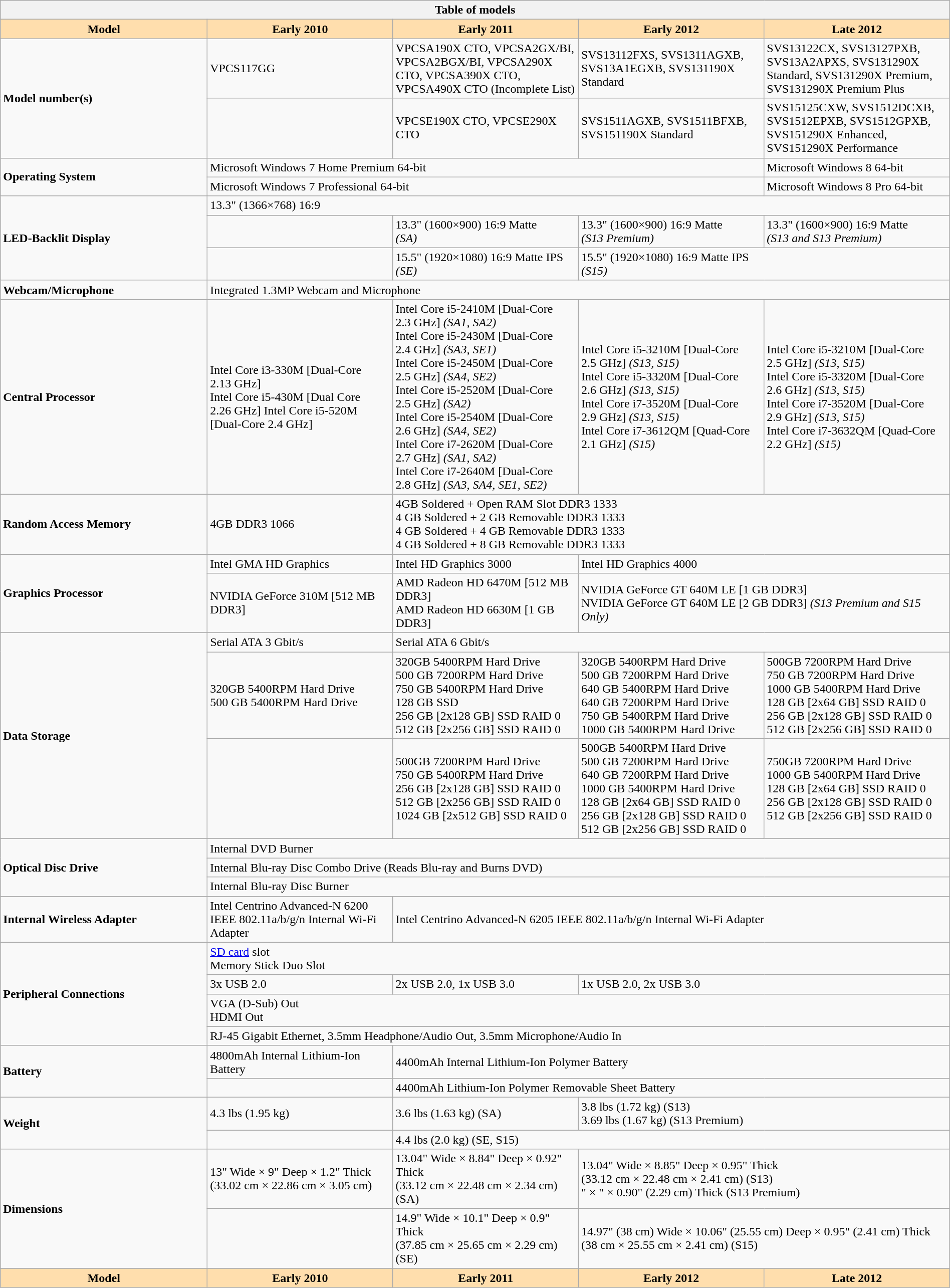<table class="wikitable collapsible" style="width: 100%;">
<tr>
<th style="text-align:center;" colspan="5">Table of models</th>
</tr>
<tr>
<th style="background:#ffdead; width:10%;">Model</th>
<th style="background:#ffdead; width:10%;">Early 2010</th>
<th style="background:#ffdead; width:10%;">Early 2011</th>
<th style="background:#ffdead; width:10%;">Early 2012</th>
<th style="background:#ffdead; width:10%;">Late 2012</th>
</tr>
<tr>
<td rowspan="2"><strong>Model number(s)</strong></td>
<td>VPCS117GG</td>
<td>VPCSA190X CTO, VPCSA2GX/BI, VPCSA2BGX/BI, VPCSA290X CTO, VPCSA390X CTO, VPCSA490X CTO (Incomplete List)</td>
<td>SVS13112FXS, SVS1311AGXB, SVS13A1EGXB, SVS131190X Standard</td>
<td>SVS13122CX, SVS13127PXB, SVS13A2APXS, SVS131290X Standard, SVS131290X Premium, SVS131290X Premium Plus</td>
</tr>
<tr>
<td></td>
<td>VPCSE190X CTO, VPCSE290X CTO</td>
<td>SVS1511AGXB, SVS1511BFXB, SVS151190X Standard</td>
<td>SVS15125CXW, SVS1512DCXB, SVS1512EPXB, SVS1512GPXB, SVS151290X Enhanced, SVS151290X Performance</td>
</tr>
<tr>
<td rowspan="2"><strong>Operating System</strong></td>
<td colspan="3">Microsoft Windows 7 Home Premium 64-bit</td>
<td>Microsoft Windows 8 64-bit</td>
</tr>
<tr>
<td colspan="3">Microsoft Windows 7 Professional 64-bit</td>
<td>Microsoft Windows 8 Pro 64-bit</td>
</tr>
<tr>
<td rowspan="3"><strong>LED-Backlit Display</strong></td>
<td colspan="4">13.3" (1366×768) 16:9</td>
</tr>
<tr>
<td></td>
<td>13.3" (1600×900) 16:9 Matte<br><span><em>(SA)</em></span></td>
<td>13.3" (1600×900) 16:9 Matte<br><span><em>(S13 Premium)</em></span></td>
<td>13.3" (1600×900) 16:9 Matte<br><span><em>(S13 and S13 Premium)</em></span></td>
</tr>
<tr>
<td></td>
<td>15.5" (1920×1080) 16:9 Matte IPS<br><span><em>(SE)</em></span></td>
<td colspan="2">15.5" (1920×1080) 16:9 Matte IPS<br><span><em>(S15)</em></span></td>
</tr>
<tr>
<td><strong>Webcam/Microphone</strong></td>
<td colspan="4">Integrated 1.3MP Webcam and Microphone</td>
</tr>
<tr>
<td><strong>Central Processor</strong></td>
<td>Intel Core i3-330M [Dual-Core 2.13 GHz]<br>Intel Core i5-430M [Dual Core 2.26 GHz] Intel Core i5-520M [Dual-Core 2.4 GHz]</td>
<td>Intel Core i5-2410M [Dual-Core 2.3 GHz] <span><em>(SA1, SA2)</em></span><br>Intel Core i5-2430M [Dual-Core 2.4 GHz] <span><em>(SA3, SE1)</em></span><br>Intel Core i5-2450M [Dual-Core 2.5 GHz] <span><em>(SA4, SE2)</em></span><br>Intel Core i5-2520M [Dual-Core 2.5 GHz] <span><em>(SA2)</em></span><br>Intel Core i5-2540M [Dual-Core 2.6 GHz] <span><em>(SA4, SE2)</em></span><br>Intel Core i7-2620M [Dual-Core 2.7 GHz] <span><em>(SA1, SA2)</em></span><br>Intel Core i7-2640M [Dual-Core 2.8 GHz] <span><em>(SA3, SA4, SE1, SE2)</em></span></td>
<td>Intel Core i5-3210M [Dual-Core 2.5 GHz] <span><em>(S13, S15)</em></span><br>Intel Core i5-3320M [Dual-Core 2.6 GHz] <span><em>(S13, S15)</em></span><br>Intel Core i7-3520M [Dual-Core 2.9 GHz] <span><em>(S13, S15)</em></span><br>Intel Core i7-3612QM [Quad-Core 2.1 GHz] <span><em>(S15)</em></span></td>
<td>Intel Core i5-3210M [Dual-Core 2.5 GHz] <span><em>(S13, S15)</em></span><br>Intel Core i5-3320M [Dual-Core 2.6 GHz] <span><em>(S13, S15)</em></span><br>Intel Core i7-3520M [Dual-Core 2.9 GHz] <span><em>(S13, S15)</em></span><br>Intel Core i7-3632QM [Quad-Core 2.2 GHz] <span><em>(S15)</em></span></td>
</tr>
<tr>
<td><strong>Random Access Memory</strong></td>
<td>4GB DDR3 1066</td>
<td colspan="3">4GB Soldered + Open RAM Slot DDR3 1333<br>4 GB Soldered + 2 GB Removable DDR3 1333<br>4 GB Soldered + 4 GB Removable DDR3 1333<br>4 GB Soldered + 8 GB Removable DDR3 1333</td>
</tr>
<tr>
<td rowspan="2"><strong>Graphics Processor</strong></td>
<td>Intel GMA HD Graphics</td>
<td>Intel HD Graphics 3000</td>
<td colspan="2">Intel HD Graphics 4000</td>
</tr>
<tr>
<td>NVIDIA GeForce 310M [512 MB DDR3]</td>
<td>AMD Radeon HD 6470M [512 MB DDR3]<br>AMD Radeon HD 6630M [1 GB DDR3]</td>
<td colspan="2">NVIDIA GeForce GT 640M LE [1 GB DDR3]<br> NVIDIA GeForce GT 640M LE [2 GB DDR3] <span><em>(S13 Premium and S15 Only)</em></span></td>
</tr>
<tr>
<td rowspan="3"><strong>Data Storage</strong></td>
<td>Serial ATA 3 Gbit/s</td>
<td colspan="3">Serial ATA 6 Gbit/s</td>
</tr>
<tr>
<td>320GB 5400RPM Hard Drive<br>500 GB 5400RPM Hard Drive</td>
<td>320GB 5400RPM Hard Drive<br>500 GB 7200RPM Hard Drive<br>750 GB 5400RPM Hard Drive<br>128 GB SSD<br>256 GB [2x128 GB] SSD RAID 0<br>512 GB [2x256 GB] SSD RAID 0<br></td>
<td>320GB 5400RPM Hard Drive<br>500 GB 7200RPM Hard Drive<br>640 GB 5400RPM Hard Drive<br>640 GB 7200RPM Hard Drive<br>750 GB 5400RPM Hard Drive<br>1000 GB 5400RPM Hard Drive</td>
<td>500GB 7200RPM Hard Drive<br>750 GB 7200RPM Hard Drive<br>1000 GB 5400RPM Hard Drive<br>128 GB [2x64 GB] SSD RAID 0<br>256 GB [2x128 GB] SSD RAID 0<br>512 GB [2x256 GB] SSD RAID 0</td>
</tr>
<tr>
<td></td>
<td>500GB 7200RPM Hard Drive<br>750 GB 5400RPM Hard Drive<br>256 GB [2x128 GB] SSD RAID 0<br>512 GB [2x256 GB] SSD RAID 0<br>1024 GB [2x512 GB] SSD RAID 0</td>
<td>500GB 5400RPM Hard Drive<br>500 GB 7200RPM Hard Drive<br>640 GB 7200RPM Hard Drive<br>1000 GB 5400RPM Hard Drive<br>128 GB [2x64 GB] SSD RAID 0<br>256 GB [2x128 GB] SSD RAID 0<br>512 GB [2x256 GB] SSD RAID 0</td>
<td>750GB 7200RPM Hard Drive<br>1000 GB 5400RPM Hard Drive<br>128 GB [2x64 GB] SSD RAID 0<br>256 GB [2x128 GB] SSD RAID 0<br>512 GB [2x256 GB] SSD RAID 0</td>
</tr>
<tr>
<td rowspan="3"><strong>Optical Disc Drive</strong></td>
<td colspan="4">Internal DVD Burner</td>
</tr>
<tr>
<td colspan="4">Internal Blu-ray Disc Combo Drive (Reads Blu-ray and Burns DVD)</td>
</tr>
<tr>
<td colspan="4">Internal Blu-ray Disc Burner</td>
</tr>
<tr>
<td><strong>Internal Wireless Adapter</strong></td>
<td>Intel Centrino Advanced-N 6200 IEEE 802.11a/b/g/n Internal Wi-Fi Adapter</td>
<td colspan="3">Intel Centrino Advanced-N 6205 IEEE 802.11a/b/g/n Internal Wi-Fi Adapter</td>
</tr>
<tr>
<td rowspan="4"><strong>Peripheral Connections</strong></td>
<td colspan="4"><a href='#'>SD card</a> slot<br>Memory Stick Duo Slot</td>
</tr>
<tr>
<td>3x USB 2.0</td>
<td>2x USB 2.0, 1x USB 3.0</td>
<td colspan="2">1x USB 2.0, 2x USB 3.0</td>
</tr>
<tr>
<td colspan="4">VGA (D-Sub) Out<br>HDMI Out</td>
</tr>
<tr>
<td colspan="4">RJ-45 Gigabit Ethernet, 3.5mm Headphone/Audio Out, 3.5mm Microphone/Audio In</td>
</tr>
<tr>
<td rowspan="2"><strong>Battery</strong></td>
<td>4800mAh Internal Lithium-Ion Battery</td>
<td colspan="3">4400mAh Internal Lithium-Ion Polymer Battery</td>
</tr>
<tr>
<td></td>
<td colspan="3">4400mAh Lithium-Ion Polymer Removable Sheet Battery</td>
</tr>
<tr>
<td rowspan="2"><strong>Weight</strong></td>
<td>4.3 lbs (1.95 kg)</td>
<td>3.6 lbs (1.63 kg) <span>(SA)</span></td>
<td colspan="2">3.8 lbs (1.72 kg) <span>(S13)</span><br>3.69 lbs (1.67 kg) <span>(S13 Premium)</span></td>
</tr>
<tr>
<td></td>
<td colspan="3">4.4 lbs (2.0 kg) <span>(SE, S15)</span></td>
</tr>
<tr>
<td rowspan="2"><strong>Dimensions</strong></td>
<td>13" Wide × 9" Deep × 1.2" Thick<br>(33.02 cm × 22.86 cm × 3.05 cm)</td>
<td>13.04" Wide × 8.84" Deep × 0.92" Thick<br>(33.12 cm × 22.48 cm × 2.34 cm) <span>(SA)</span></td>
<td colspan="2">13.04" Wide × 8.85" Deep × 0.95" Thick<br>(33.12 cm × 22.48 cm × 2.41 cm) <span>(S13)</span><br>" × " × 0.90" (2.29 cm) Thick <span>(S13 Premium)</span><br></td>
</tr>
<tr>
<td></td>
<td>14.9" Wide × 10.1" Deep × 0.9" Thick<br>(37.85 cm × 25.65 cm × 2.29 cm) <span>(SE)</span></td>
<td colspan="2">14.97" (38 cm) Wide × 10.06" (25.55 cm) Deep × 0.95" (2.41 cm) Thick<br>(38 cm × 25.55 cm × 2.41 cm) <span>(S15)</span></td>
</tr>
<tr>
<th style="background:#ffdead; width:10%;">Model</th>
<th style="background:#ffdead; width:10%;">Early 2010</th>
<th style="background:#ffdead; width:10%;">Early 2011</th>
<th style="background:#ffdead; width:10%;">Early 2012</th>
<th style="background:#ffdead; width:10%;">Late 2012</th>
</tr>
</table>
